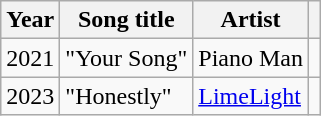<table class="wikitable sortable plainrowheaders">
<tr>
<th>Year</th>
<th>Song title</th>
<th>Artist</th>
<th class="unsortable"></th>
</tr>
<tr>
<td>2021</td>
<td>"Your Song"</td>
<td>Piano Man</td>
<td></td>
</tr>
<tr>
<td>2023</td>
<td>"Honestly"</td>
<td><a href='#'>LimeLight</a></td>
<td></td>
</tr>
</table>
